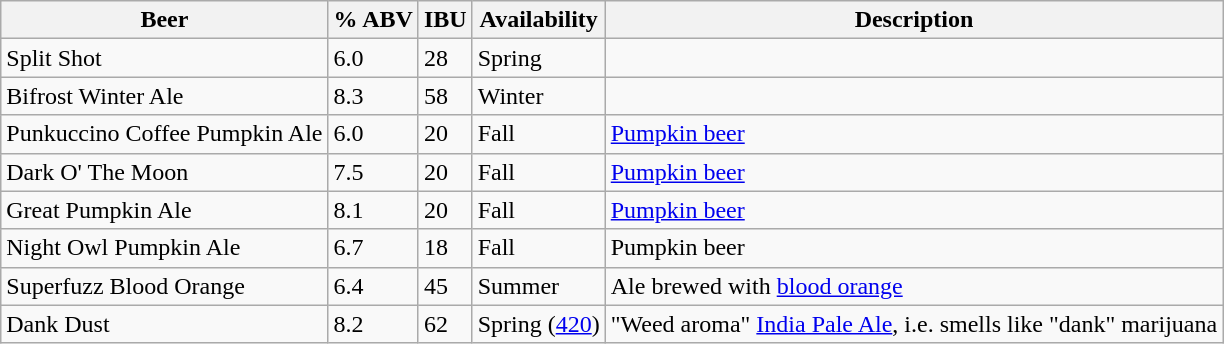<table class=wikitable>
<tr>
<th>Beer</th>
<th>% ABV</th>
<th>IBU</th>
<th>Availability</th>
<th>Description</th>
</tr>
<tr>
<td>Split Shot</td>
<td>6.0</td>
<td>28</td>
<td>Spring</td>
<td></td>
</tr>
<tr>
<td>Bifrost Winter Ale</td>
<td>8.3</td>
<td>58</td>
<td>Winter</td>
<td></td>
</tr>
<tr>
<td>Punkuccino Coffee Pumpkin Ale</td>
<td>6.0</td>
<td>20</td>
<td>Fall</td>
<td><a href='#'>Pumpkin beer</a></td>
</tr>
<tr>
<td>Dark O' The Moon</td>
<td>7.5</td>
<td>20</td>
<td>Fall</td>
<td><a href='#'>Pumpkin beer</a></td>
</tr>
<tr>
<td>Great Pumpkin Ale</td>
<td>8.1</td>
<td>20</td>
<td>Fall</td>
<td><a href='#'>Pumpkin beer</a></td>
</tr>
<tr>
<td>Night Owl Pumpkin Ale</td>
<td>6.7</td>
<td>18</td>
<td>Fall</td>
<td>Pumpkin beer</td>
</tr>
<tr>
<td>Superfuzz Blood Orange</td>
<td>6.4</td>
<td>45</td>
<td>Summer</td>
<td>Ale brewed with <a href='#'>blood orange</a></td>
</tr>
<tr>
<td>Dank Dust</td>
<td>8.2</td>
<td>62</td>
<td>Spring (<a href='#'>420</a>)</td>
<td>"Weed aroma" <a href='#'>India Pale Ale</a>, i.e. smells like "dank" marijuana</td>
</tr>
</table>
